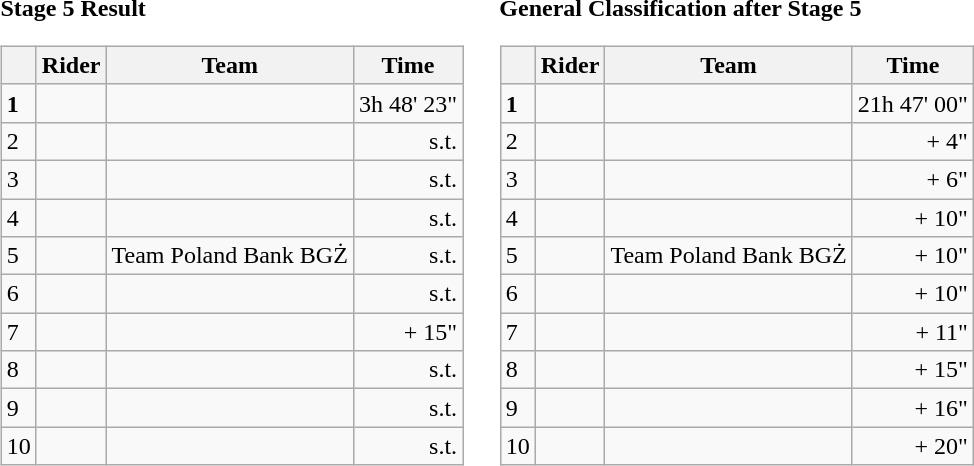<table>
<tr>
<td><strong>Stage 5 Result</strong><br><table class="wikitable">
<tr>
<th></th>
<th>Rider</th>
<th>Team</th>
<th>Time</th>
</tr>
<tr>
<td><strong>1 </strong></td>
<td><strong> </strong></td>
<td><strong> </strong></td>
<td align="right">3h 48' 23"</td>
</tr>
<tr>
<td>2</td>
<td></td>
<td></td>
<td align="right">s.t.</td>
</tr>
<tr>
<td>3</td>
<td></td>
<td></td>
<td align="right">s.t.</td>
</tr>
<tr>
<td>4</td>
<td></td>
<td></td>
<td align="right">s.t.</td>
</tr>
<tr>
<td>5</td>
<td></td>
<td>Team Poland Bank BGŻ</td>
<td align="right">s.t.</td>
</tr>
<tr>
<td>6</td>
<td></td>
<td></td>
<td align="right">s.t.</td>
</tr>
<tr>
<td>7</td>
<td></td>
<td></td>
<td align="right">+ 15"</td>
</tr>
<tr>
<td>8</td>
<td></td>
<td></td>
<td align="right">s.t.</td>
</tr>
<tr>
<td>9</td>
<td></td>
<td></td>
<td align="right">s.t.</td>
</tr>
<tr>
<td>10</td>
<td></td>
<td></td>
<td align="right">s.t.</td>
</tr>
</table>
</td>
<td></td>
<td><strong>General Classification after Stage 5</strong><br><table class="wikitable">
<tr>
<th></th>
<th>Rider</th>
<th>Team</th>
<th>Time</th>
</tr>
<tr>
<td><strong>1 </strong></td>
<td><strong> </strong> </td>
<td><strong></strong></td>
<td align="right">21h 47' 00"</td>
</tr>
<tr>
<td>2</td>
<td></td>
<td></td>
<td align="right">+ 4"</td>
</tr>
<tr>
<td>3</td>
<td></td>
<td></td>
<td align="right">+ 6"</td>
</tr>
<tr>
<td>4</td>
<td></td>
<td></td>
<td align="right">+ 10"</td>
</tr>
<tr>
<td>5</td>
<td></td>
<td>Team Poland Bank BGŻ</td>
<td align="right">+ 10"</td>
</tr>
<tr>
<td>6</td>
<td></td>
<td></td>
<td align="right">+ 10"</td>
</tr>
<tr>
<td>7</td>
<td> </td>
<td></td>
<td align="right">+ 11"</td>
</tr>
<tr>
<td>8</td>
<td></td>
<td></td>
<td align="right">+ 15"</td>
</tr>
<tr>
<td>9</td>
<td></td>
<td></td>
<td align="right">+ 16"</td>
</tr>
<tr>
<td>10</td>
<td></td>
<td></td>
<td align="right">+ 20"</td>
</tr>
</table>
</td>
</tr>
</table>
